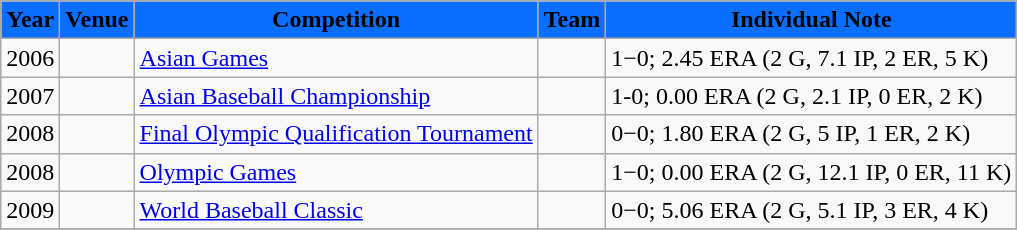<table class="wikitable">
<tr>
<th style="background:#0A6EFF"><span>Year</span></th>
<th style="background:#0A6EFF"><span>Venue</span></th>
<th style="background:#0A6EFF"><span>Competition</span></th>
<th style="background:#0A6EFF"><span>Team</span></th>
<th style="background:#0A6EFF"><span>Individual Note</span></th>
</tr>
<tr>
<td>2006</td>
<td></td>
<td><a href='#'>Asian Games</a></td>
<td style="text-align:center"></td>
<td>1−0; 2.45 ERA (2 G, 7.1 IP, 2 ER, 5 K)</td>
</tr>
<tr>
<td>2007</td>
<td></td>
<td><a href='#'>Asian Baseball Championship</a></td>
<td style="text-align:center"></td>
<td>1-0; 0.00 ERA (2 G, 2.1 IP, 0 ER, 2 K)</td>
</tr>
<tr>
<td>2008</td>
<td></td>
<td><a href='#'>Final Olympic Qualification Tournament</a></td>
<td style="text-align:center"></td>
<td>0−0; 1.80 ERA (2 G, 5 IP, 1 ER, 2 K)</td>
</tr>
<tr>
<td>2008</td>
<td></td>
<td><a href='#'>Olympic Games</a></td>
<td style="text-align:center"></td>
<td>1−0; 0.00 ERA (2 G, 12.1 IP, 0 ER, 11 K)</td>
</tr>
<tr>
<td>2009</td>
<td></td>
<td><a href='#'>World Baseball Classic</a></td>
<td style="text-align:center"></td>
<td>0−0; 5.06 ERA (2 G, 5.1 IP, 3 ER, 4 K)</td>
</tr>
<tr>
</tr>
</table>
